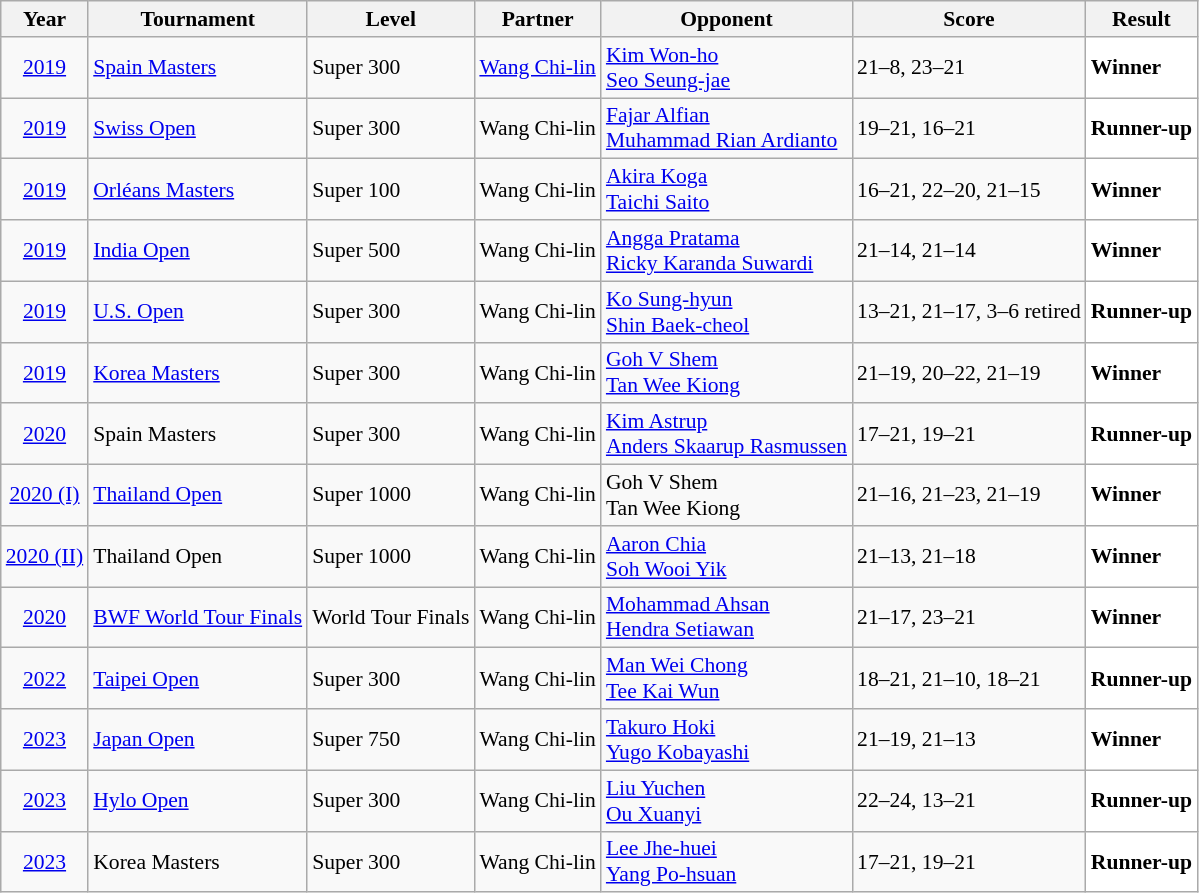<table class="sortable wikitable" style="font-size: 90%;">
<tr>
<th>Year</th>
<th>Tournament</th>
<th>Level</th>
<th>Partner</th>
<th>Opponent</th>
<th>Score</th>
<th>Result</th>
</tr>
<tr>
<td align="center"><a href='#'>2019</a></td>
<td align="left"><a href='#'>Spain Masters</a></td>
<td align="left">Super 300</td>
<td align="left"> <a href='#'>Wang Chi-lin</a></td>
<td align="left"> <a href='#'>Kim Won-ho</a> <br>  <a href='#'>Seo Seung-jae</a></td>
<td align="left">21–8, 23–21</td>
<td style="text-align:left; background:white"> <strong>Winner</strong></td>
</tr>
<tr>
<td align="center"><a href='#'>2019</a></td>
<td align="left"><a href='#'>Swiss Open</a></td>
<td align="left">Super 300</td>
<td align="left"> Wang Chi-lin</td>
<td align="left"> <a href='#'>Fajar Alfian</a> <br> <a href='#'>Muhammad Rian Ardianto</a></td>
<td align="left">19–21, 16–21</td>
<td style="text-align:left; background:white"> <strong>Runner-up</strong></td>
</tr>
<tr>
<td align="center"><a href='#'>2019</a></td>
<td align="left"><a href='#'>Orléans Masters</a></td>
<td align="left">Super 100</td>
<td align="left"> Wang Chi-lin</td>
<td align="left"> <a href='#'>Akira Koga</a> <br>  <a href='#'>Taichi Saito</a></td>
<td align="left">16–21, 22–20, 21–15</td>
<td style="text-align:left; background:white"> <strong>Winner</strong></td>
</tr>
<tr>
<td align="center"><a href='#'>2019</a></td>
<td align="left"><a href='#'>India Open</a></td>
<td align="left">Super 500</td>
<td align="left"> Wang Chi-lin</td>
<td align="left"> <a href='#'>Angga Pratama</a> <br>  <a href='#'>Ricky Karanda Suwardi</a></td>
<td align="left">21–14, 21–14</td>
<td style="text-align:left; background:white"> <strong>Winner</strong></td>
</tr>
<tr>
<td align="center"><a href='#'>2019</a></td>
<td align="left"><a href='#'>U.S. Open</a></td>
<td align="left">Super 300</td>
<td align="left"> Wang Chi-lin</td>
<td align="left"> <a href='#'>Ko Sung-hyun</a> <br>  <a href='#'>Shin Baek-cheol</a></td>
<td align="left">13–21, 21–17, 3–6 retired</td>
<td style="text-align:left; background:white"> <strong>Runner-up</strong></td>
</tr>
<tr>
<td align="center"><a href='#'>2019</a></td>
<td align="left"><a href='#'>Korea Masters</a></td>
<td align="left">Super 300</td>
<td align="left"> Wang Chi-lin</td>
<td align="left"> <a href='#'>Goh V Shem</a> <br>  <a href='#'>Tan Wee Kiong</a></td>
<td align="left">21–19, 20–22, 21–19</td>
<td style="text-align:left; background:white"> <strong>Winner</strong></td>
</tr>
<tr>
<td align="center"><a href='#'>2020</a></td>
<td align="left">Spain Masters</td>
<td align="left">Super 300</td>
<td align="left"> Wang Chi-lin</td>
<td align="left"> <a href='#'>Kim Astrup</a> <br>  <a href='#'>Anders Skaarup Rasmussen</a></td>
<td align="left">17–21, 19–21</td>
<td style="text-align:left; background:white"> <strong>Runner-up</strong></td>
</tr>
<tr>
<td align="center"><a href='#'>2020 (I)</a></td>
<td align="left"><a href='#'>Thailand Open</a></td>
<td align="left">Super 1000</td>
<td align="left"> Wang Chi-lin</td>
<td align="left"> Goh V Shem<br> Tan Wee Kiong</td>
<td align="left">21–16, 21–23, 21–19</td>
<td style="text-align:left; background:white"> <strong>Winner</strong></td>
</tr>
<tr>
<td align="center"><a href='#'>2020 (II)</a></td>
<td align="left">Thailand Open</td>
<td align="left">Super 1000</td>
<td align="left"> Wang Chi-lin</td>
<td align="left"> <a href='#'>Aaron Chia</a><br> <a href='#'>Soh Wooi Yik</a></td>
<td align="left">21–13, 21–18</td>
<td style="text-align:left; background:white"> <strong>Winner</strong></td>
</tr>
<tr>
<td align="center"><a href='#'>2020</a></td>
<td align="left"><a href='#'>BWF World Tour Finals</a></td>
<td align="left">World Tour Finals</td>
<td align="left"> Wang Chi-lin</td>
<td align="left"> <a href='#'>Mohammad Ahsan</a><br> <a href='#'>Hendra Setiawan</a></td>
<td align="left">21–17, 23–21</td>
<td style="text-align:left; background:white"> <strong>Winner</strong></td>
</tr>
<tr>
<td align="center"><a href='#'>2022</a></td>
<td align="left"><a href='#'>Taipei Open</a></td>
<td align="left">Super 300</td>
<td align="left"> Wang Chi-lin</td>
<td align="left"> <a href='#'>Man Wei Chong</a><br> <a href='#'>Tee Kai Wun</a></td>
<td align="left">18–21, 21–10, 18–21</td>
<td style="text-align:left; background:white"> <strong>Runner-up</strong></td>
</tr>
<tr>
<td align="center"><a href='#'>2023</a></td>
<td align="left"><a href='#'>Japan Open</a></td>
<td align="left">Super 750</td>
<td align="left"> Wang Chi-lin</td>
<td align="left"> <a href='#'>Takuro Hoki</a><br> <a href='#'>Yugo Kobayashi</a></td>
<td align="left">21–19, 21–13</td>
<td style="text-align:left; background:white"> <strong>Winner</strong></td>
</tr>
<tr>
<td align="center"><a href='#'>2023</a></td>
<td align="left"><a href='#'>Hylo Open</a></td>
<td align="left">Super 300</td>
<td align="left"> Wang Chi-lin</td>
<td align="left"> <a href='#'>Liu Yuchen</a><br> <a href='#'>Ou Xuanyi</a></td>
<td align="left">22–24, 13–21</td>
<td style="text-align:left; background:white"> <strong>Runner-up</strong></td>
</tr>
<tr>
<td align="center"><a href='#'>2023</a></td>
<td align="left">Korea Masters</td>
<td align="left">Super 300</td>
<td align="left"> Wang Chi-lin</td>
<td align="left"> <a href='#'>Lee Jhe-huei</a><br> <a href='#'>Yang Po-hsuan</a></td>
<td align="left">17–21, 19–21</td>
<td style="text-align:left; background:white"> <strong>Runner-up</strong></td>
</tr>
</table>
